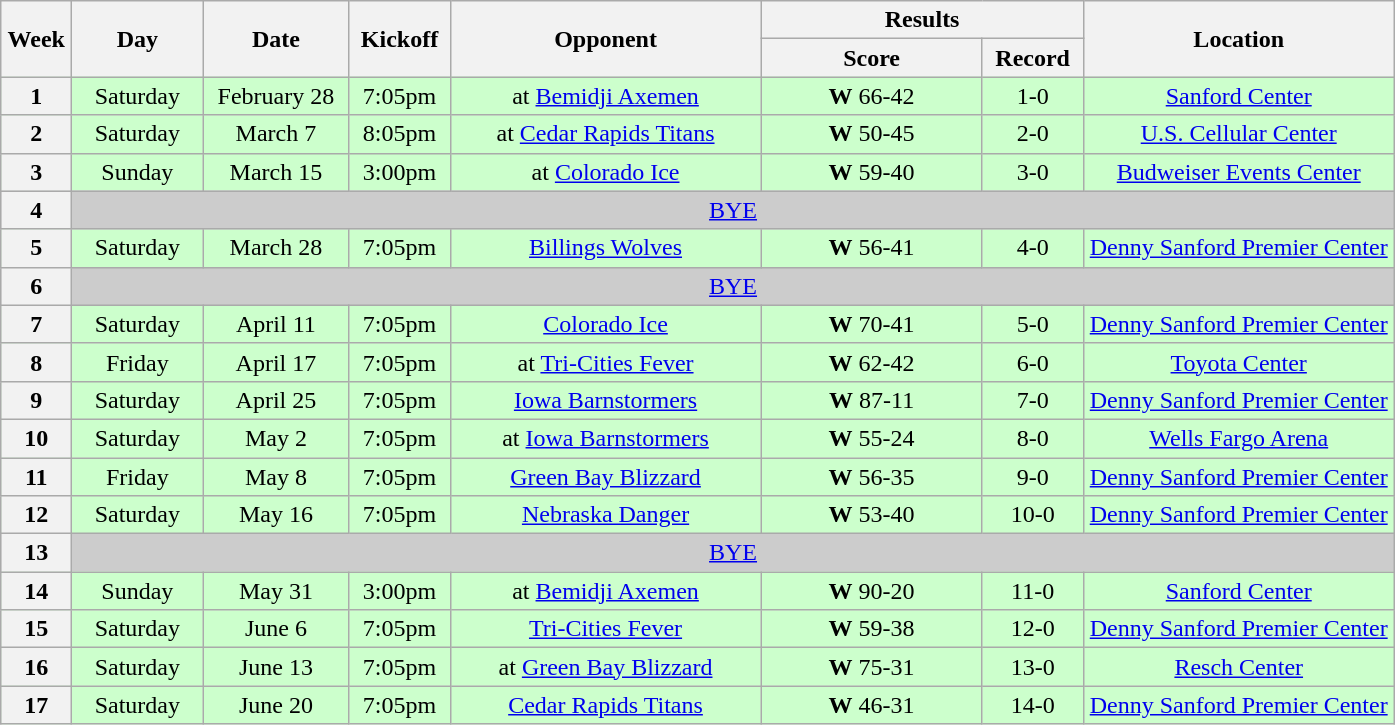<table class="wikitable">
<tr>
<th rowspan="2" width="40">Week</th>
<th rowspan="2" width="80">Day</th>
<th rowspan="2" width="90">Date</th>
<th rowspan="2" width="60">Kickoff</th>
<th rowspan="2" width="200">Opponent</th>
<th colspan="2" width="200">Results</th>
<th rowspan="2" width="200">Location</th>
</tr>
<tr>
<th width="140">Score</th>
<th width="60">Record</th>
</tr>
<tr align="center" bgcolor="#CCFFCC">
<th>1</th>
<td>Saturday</td>
<td>February 28</td>
<td>7:05pm</td>
<td>at <a href='#'>Bemidji Axemen</a></td>
<td><strong>W</strong> 66-42</td>
<td>1-0</td>
<td><a href='#'>Sanford Center</a></td>
</tr>
<tr align="center" bgcolor="#CCFFCC">
<th>2</th>
<td>Saturday</td>
<td>March 7</td>
<td>8:05pm</td>
<td>at <a href='#'>Cedar Rapids Titans</a></td>
<td><strong>W</strong> 50-45</td>
<td>2-0</td>
<td><a href='#'>U.S. Cellular Center</a></td>
</tr>
<tr align="center" bgcolor="#CCFFCC">
<th>3</th>
<td>Sunday</td>
<td>March 15</td>
<td>3:00pm</td>
<td>at <a href='#'>Colorado Ice</a></td>
<td><strong>W</strong> 59-40</td>
<td>3-0</td>
<td><a href='#'>Budweiser Events Center</a></td>
</tr>
<tr align="center" bgcolor="#CCCCCC">
<th>4</th>
<td colSpan=7><a href='#'>BYE</a></td>
</tr>
<tr align="center" bgcolor="#CCFFCC">
<th>5</th>
<td>Saturday</td>
<td>March 28</td>
<td>7:05pm</td>
<td><a href='#'>Billings Wolves</a></td>
<td><strong>W</strong> 56-41</td>
<td>4-0</td>
<td><a href='#'>Denny Sanford Premier Center</a></td>
</tr>
<tr align="center" bgcolor="#CCCCCC">
<th>6</th>
<td colSpan=7><a href='#'>BYE</a></td>
</tr>
<tr align="center" bgcolor="#CCFFCC">
<th>7</th>
<td>Saturday</td>
<td>April 11</td>
<td>7:05pm</td>
<td><a href='#'>Colorado Ice</a></td>
<td><strong>W</strong> 70-41</td>
<td>5-0</td>
<td><a href='#'>Denny Sanford Premier Center</a></td>
</tr>
<tr align="center" bgcolor="#CCFFCC">
<th>8</th>
<td>Friday</td>
<td>April 17</td>
<td>7:05pm</td>
<td>at <a href='#'>Tri-Cities Fever</a></td>
<td><strong>W</strong> 62-42</td>
<td>6-0</td>
<td><a href='#'>Toyota Center</a></td>
</tr>
<tr align="center" bgcolor="#CCFFCC">
<th>9</th>
<td>Saturday</td>
<td>April 25</td>
<td>7:05pm</td>
<td><a href='#'>Iowa Barnstormers</a></td>
<td><strong>W</strong> 87-11</td>
<td>7-0</td>
<td><a href='#'>Denny Sanford Premier Center</a></td>
</tr>
<tr align="center" bgcolor="#CCFFCC">
<th>10</th>
<td>Saturday</td>
<td>May 2</td>
<td>7:05pm</td>
<td>at <a href='#'>Iowa Barnstormers</a></td>
<td><strong>W</strong> 55-24</td>
<td>8-0</td>
<td><a href='#'>Wells Fargo Arena</a></td>
</tr>
<tr align="center" bgcolor="#CCFFCC">
<th>11</th>
<td>Friday</td>
<td>May 8</td>
<td>7:05pm</td>
<td><a href='#'>Green Bay Blizzard</a></td>
<td><strong>W</strong> 56-35</td>
<td>9-0</td>
<td><a href='#'>Denny Sanford Premier Center</a></td>
</tr>
<tr align="center" bgcolor="#CCFFCC">
<th>12</th>
<td>Saturday</td>
<td>May 16</td>
<td>7:05pm</td>
<td><a href='#'>Nebraska Danger</a></td>
<td><strong>W</strong> 53-40</td>
<td>10-0</td>
<td><a href='#'>Denny Sanford Premier Center</a></td>
</tr>
<tr align="center" bgcolor="#CCCCCC">
<th>13</th>
<td colSpan=7><a href='#'>BYE</a></td>
</tr>
<tr align="center" bgcolor="#CCFFCC">
<th>14</th>
<td>Sunday</td>
<td>May 31</td>
<td>3:00pm</td>
<td>at <a href='#'>Bemidji Axemen</a></td>
<td><strong>W</strong> 90-20</td>
<td>11-0</td>
<td><a href='#'>Sanford Center</a></td>
</tr>
<tr align="center" bgcolor="#CCFFCC">
<th>15</th>
<td>Saturday</td>
<td>June 6</td>
<td>7:05pm</td>
<td><a href='#'>Tri-Cities Fever</a></td>
<td><strong>W</strong> 59-38</td>
<td>12-0</td>
<td><a href='#'>Denny Sanford Premier Center</a></td>
</tr>
<tr align="center" bgcolor="#CCFFCC">
<th>16</th>
<td>Saturday</td>
<td>June 13</td>
<td>7:05pm</td>
<td>at <a href='#'>Green Bay Blizzard</a></td>
<td><strong>W</strong> 75-31</td>
<td>13-0</td>
<td><a href='#'>Resch Center</a></td>
</tr>
<tr align="center" bgcolor="#CCFFCC">
<th>17</th>
<td>Saturday</td>
<td>June 20</td>
<td>7:05pm</td>
<td><a href='#'>Cedar Rapids Titans</a></td>
<td><strong>W</strong> 46-31</td>
<td>14-0</td>
<td><a href='#'>Denny Sanford Premier Center</a></td>
</tr>
</table>
